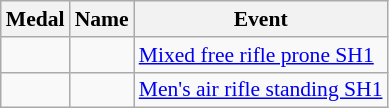<table class="wikitable sortable" style="font-size:90%">
<tr>
<th>Medal</th>
<th>Name</th>
<th>Event</th>
</tr>
<tr>
<td></td>
<td></td>
<td><a href='#'>Mixed free rifle prone SH1</a></td>
</tr>
<tr>
<td></td>
<td></td>
<td><a href='#'>Men's air rifle standing SH1</a></td>
</tr>
</table>
